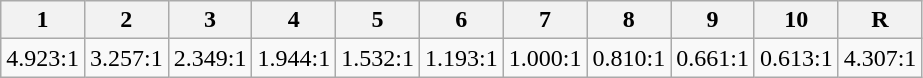<table class=wikitable>
<tr>
<th>1</th>
<th>2</th>
<th>3</th>
<th>4</th>
<th>5</th>
<th>6</th>
<th>7</th>
<th>8</th>
<th>9</th>
<th>10</th>
<th>R</th>
</tr>
<tr>
<td>4.923:1</td>
<td>3.257:1</td>
<td>2.349:1</td>
<td>1.944:1</td>
<td>1.532:1</td>
<td>1.193:1</td>
<td>1.000:1</td>
<td>0.810:1</td>
<td>0.661:1</td>
<td>0.613:1</td>
<td>4.307:1</td>
</tr>
</table>
